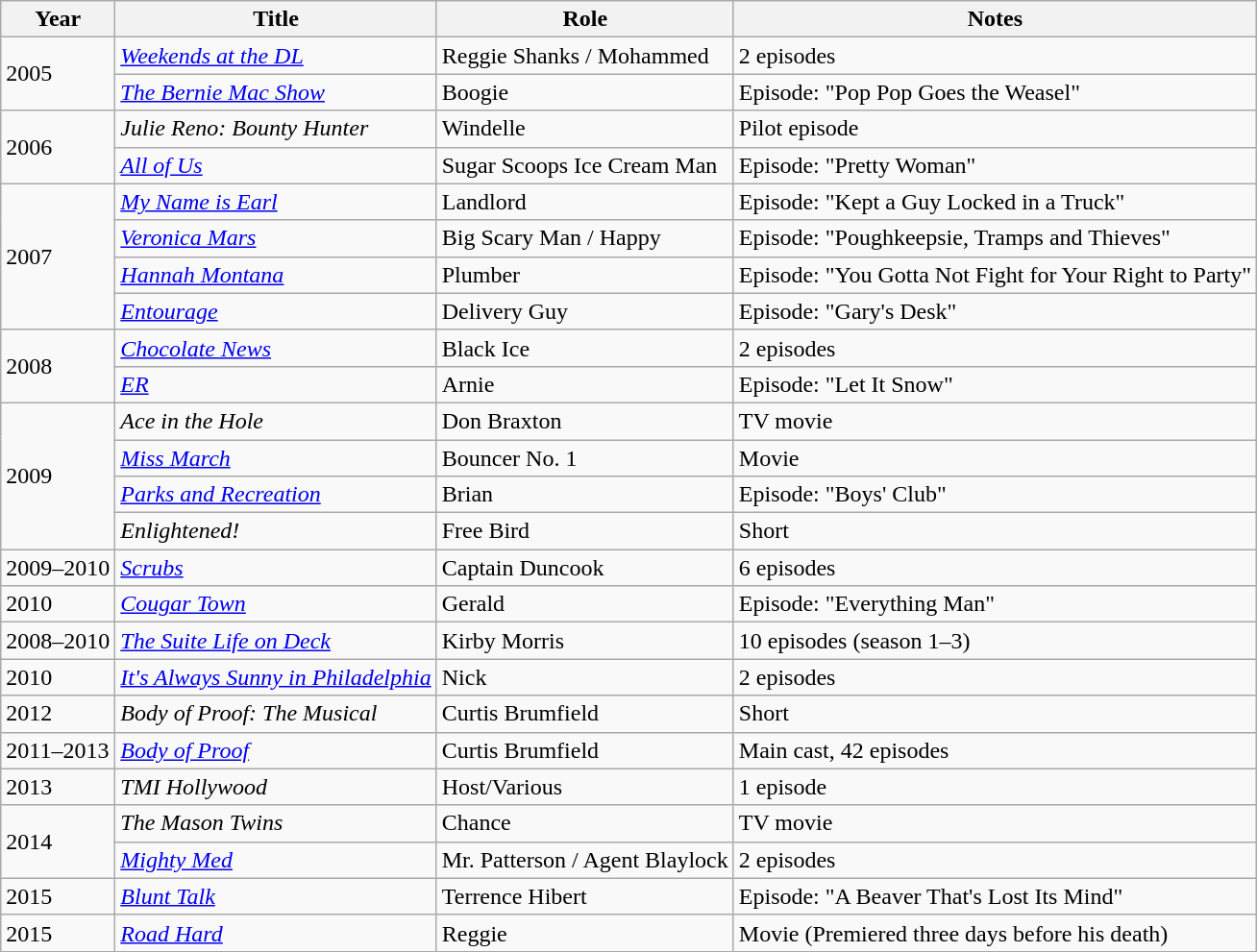<table class="wikitable sortable">
<tr>
<th>Year</th>
<th>Title</th>
<th>Role</th>
<th>Notes</th>
</tr>
<tr>
<td rowspan=2>2005</td>
<td><em><a href='#'>Weekends at the DL</a></em></td>
<td>Reggie Shanks / Mohammed</td>
<td>2 episodes</td>
</tr>
<tr>
<td><em><a href='#'>The Bernie Mac Show</a></em></td>
<td>Boogie</td>
<td>Episode: "Pop Pop Goes the Weasel"</td>
</tr>
<tr>
<td rowspan=2>2006</td>
<td><em>Julie Reno: Bounty Hunter</em></td>
<td>Windelle</td>
<td>Pilot episode</td>
</tr>
<tr>
<td><em><a href='#'>All of Us</a></em></td>
<td>Sugar Scoops Ice Cream Man</td>
<td>Episode: "Pretty Woman"</td>
</tr>
<tr>
<td rowspan=4>2007</td>
<td><em><a href='#'>My Name is Earl</a></em></td>
<td>Landlord</td>
<td>Episode: "Kept a Guy Locked in a Truck"</td>
</tr>
<tr>
<td><em><a href='#'>Veronica Mars</a></em></td>
<td>Big Scary Man / Happy</td>
<td>Episode: "Poughkeepsie, Tramps and Thieves"</td>
</tr>
<tr>
<td><em><a href='#'>Hannah Montana</a></em></td>
<td>Plumber</td>
<td>Episode: "You Gotta Not Fight for Your Right to Party"</td>
</tr>
<tr>
<td><em><a href='#'>Entourage</a></em></td>
<td>Delivery Guy</td>
<td>Episode: "Gary's Desk"</td>
</tr>
<tr>
<td rowspan=2>2008</td>
<td><em><a href='#'>Chocolate News</a></em></td>
<td>Black Ice</td>
<td>2 episodes</td>
</tr>
<tr>
<td><em><a href='#'>ER</a></em></td>
<td>Arnie</td>
<td>Episode: "Let It Snow"</td>
</tr>
<tr>
<td rowspan=4>2009</td>
<td><em>Ace in the Hole</em></td>
<td>Don Braxton</td>
<td>TV movie</td>
</tr>
<tr>
<td><em><a href='#'>Miss March</a></em></td>
<td>Bouncer No. 1</td>
<td>Movie</td>
</tr>
<tr>
<td><em><a href='#'>Parks and Recreation</a></em></td>
<td>Brian</td>
<td>Episode: "Boys' Club"</td>
</tr>
<tr>
<td><em>Enlightened!</em></td>
<td>Free Bird</td>
<td>Short</td>
</tr>
<tr>
<td>2009–2010</td>
<td><em><a href='#'>Scrubs</a></em></td>
<td>Captain Duncook</td>
<td>6 episodes</td>
</tr>
<tr>
<td>2010</td>
<td><em><a href='#'>Cougar Town</a></em></td>
<td>Gerald</td>
<td>Episode: "Everything Man"</td>
</tr>
<tr>
<td>2008–2010</td>
<td><em><a href='#'>The Suite Life on Deck</a></em></td>
<td>Kirby Morris</td>
<td>10 episodes (season 1–3)</td>
</tr>
<tr>
<td>2010</td>
<td><em><a href='#'>It's Always Sunny in Philadelphia</a></em></td>
<td>Nick</td>
<td>2 episodes</td>
</tr>
<tr>
<td>2012</td>
<td><em>Body of Proof: The Musical</em></td>
<td>Curtis Brumfield</td>
<td>Short</td>
</tr>
<tr>
<td>2011–2013</td>
<td><em><a href='#'>Body of Proof</a></em></td>
<td>Curtis Brumfield</td>
<td>Main cast, 42 episodes</td>
</tr>
<tr>
<td>2013</td>
<td><em>TMI Hollywood</em></td>
<td>Host/Various</td>
<td>1 episode</td>
</tr>
<tr>
<td rowspan=2>2014</td>
<td><em>The Mason Twins</em></td>
<td>Chance</td>
<td>TV movie</td>
</tr>
<tr>
<td><em><a href='#'>Mighty Med</a></em></td>
<td>Mr. Patterson / Agent Blaylock</td>
<td>2 episodes</td>
</tr>
<tr>
<td>2015</td>
<td><em><a href='#'>Blunt Talk</a></em></td>
<td>Terrence Hibert</td>
<td>Episode: "A Beaver That's Lost Its Mind"</td>
</tr>
<tr>
<td rowspan=2>2015</td>
<td><em><a href='#'>Road Hard</a></em></td>
<td>Reggie</td>
<td>Movie (Premiered three days before his death)</td>
</tr>
</table>
